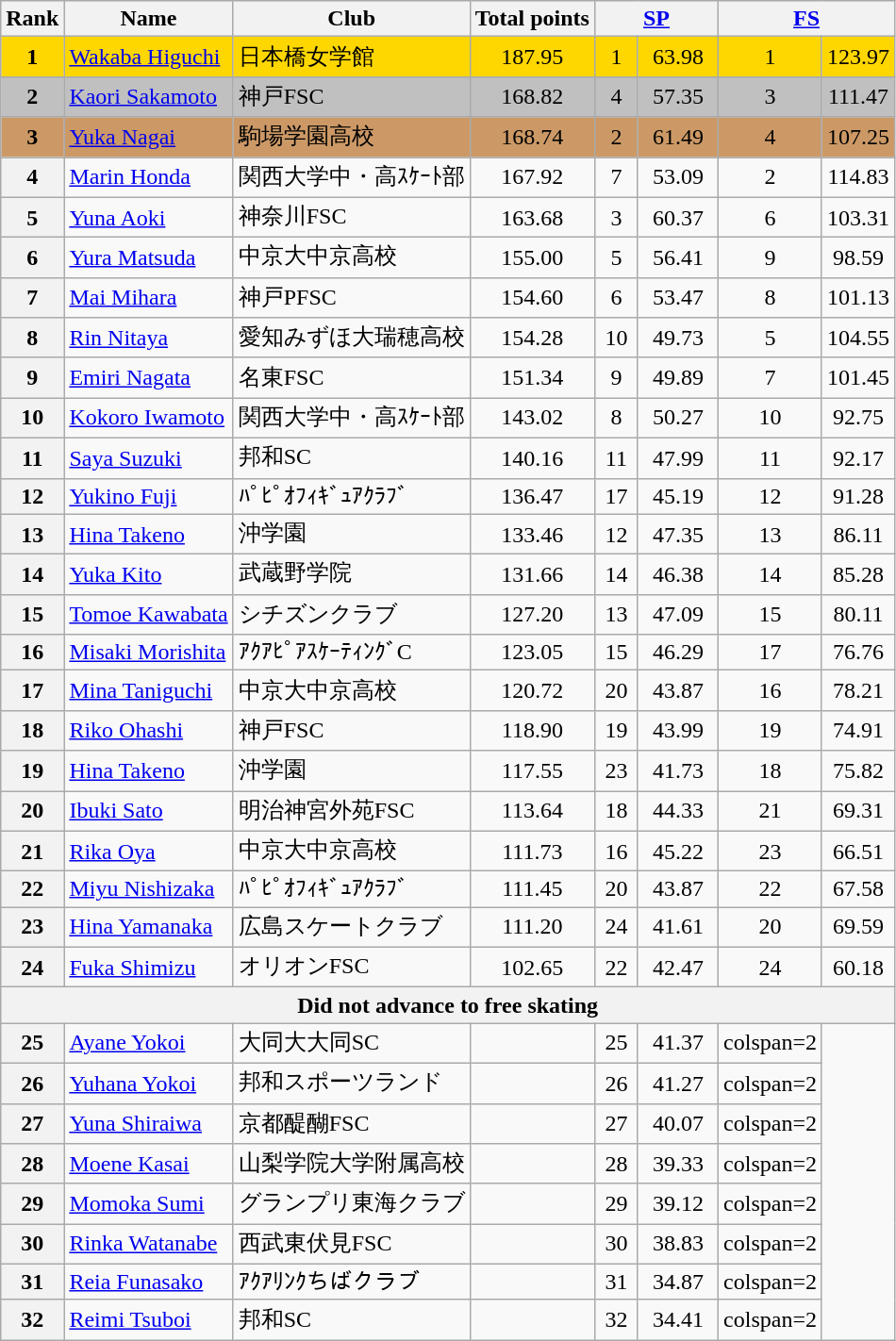<table class="wikitable sortable">
<tr>
<th>Rank</th>
<th>Name</th>
<th>Club</th>
<th>Total points</th>
<th colspan="2" width="80px"><a href='#'>SP</a></th>
<th colspan="2" width="80px"><a href='#'>FS</a></th>
</tr>
<tr bgcolor="gold">
<td align="center"><strong>1</strong></td>
<td><a href='#'>Wakaba Higuchi</a></td>
<td>日本橋女学館</td>
<td align="center">187.95</td>
<td align="center">1</td>
<td align="center">63.98</td>
<td align="center">1</td>
<td align="center">123.97</td>
</tr>
<tr bgcolor="silver">
<td align="center"><strong>2</strong></td>
<td><a href='#'>Kaori Sakamoto</a></td>
<td>神戸FSC</td>
<td align="center">168.82</td>
<td align="center">4</td>
<td align="center">57.35</td>
<td align="center">3</td>
<td align="center">111.47</td>
</tr>
<tr bgcolor="cc9966">
<td align="center"><strong>3</strong></td>
<td><a href='#'>Yuka Nagai</a></td>
<td>駒場学園高校</td>
<td align="center">168.74</td>
<td align="center">2</td>
<td align="center">61.49</td>
<td align="center">4</td>
<td align="center">107.25</td>
</tr>
<tr>
<th>4</th>
<td><a href='#'>Marin Honda</a></td>
<td>関西大学中・高ｽｹｰﾄ部</td>
<td align="center">167.92</td>
<td align="center">7</td>
<td align="center">53.09</td>
<td align="center">2</td>
<td align="center">114.83</td>
</tr>
<tr>
<th>5</th>
<td><a href='#'>Yuna Aoki</a></td>
<td>神奈川FSC</td>
<td align="center">163.68</td>
<td align="center">3</td>
<td align="center">60.37</td>
<td align="center">6</td>
<td align="center">103.31</td>
</tr>
<tr>
<th>6</th>
<td><a href='#'>Yura Matsuda</a></td>
<td>中京大中京高校</td>
<td align="center">155.00</td>
<td align="center">5</td>
<td align="center">56.41</td>
<td align="center">9</td>
<td align="center">98.59</td>
</tr>
<tr>
<th>7</th>
<td><a href='#'>Mai Mihara</a></td>
<td>神戸PFSC</td>
<td align="center">154.60</td>
<td align="center">6</td>
<td align="center">53.47</td>
<td align="center">8</td>
<td align="center">101.13</td>
</tr>
<tr>
<th>8</th>
<td><a href='#'>Rin Nitaya</a></td>
<td>愛知みずほ大瑞穂高校</td>
<td align="center">154.28</td>
<td align="center">10</td>
<td align="center">49.73</td>
<td align="center">5</td>
<td align="center">104.55</td>
</tr>
<tr>
<th>9</th>
<td><a href='#'>Emiri Nagata</a></td>
<td>名東FSC</td>
<td align="center">151.34</td>
<td align="center">9</td>
<td align="center">49.89</td>
<td align="center">7</td>
<td align="center">101.45</td>
</tr>
<tr>
<th>10</th>
<td><a href='#'>Kokoro Iwamoto</a></td>
<td>関西大学中・高ｽｹｰﾄ部</td>
<td align="center">143.02</td>
<td align="center">8</td>
<td align="center">50.27</td>
<td align="center">10</td>
<td align="center">92.75</td>
</tr>
<tr>
<th>11</th>
<td><a href='#'>Saya Suzuki</a></td>
<td>邦和SC</td>
<td align="center">140.16</td>
<td align="center">11</td>
<td align="center">47.99</td>
<td align="center">11</td>
<td align="center">92.17</td>
</tr>
<tr>
<th>12</th>
<td><a href='#'>Yukino Fuji</a></td>
<td>ﾊﾟﾋﾟｵﾌｨｷﾞｭｱｸﾗﾌﾞ</td>
<td align="center">136.47</td>
<td align="center">17</td>
<td align="center">45.19</td>
<td align="center">12</td>
<td align="center">91.28</td>
</tr>
<tr>
<th>13</th>
<td><a href='#'>Hina Takeno</a></td>
<td>沖学園</td>
<td align="center">133.46</td>
<td align="center">12</td>
<td align="center">47.35</td>
<td align="center">13</td>
<td align="center">86.11</td>
</tr>
<tr>
<th>14</th>
<td><a href='#'>Yuka Kito</a></td>
<td>武蔵野学院</td>
<td align="center">131.66</td>
<td align="center">14</td>
<td align="center">46.38</td>
<td align="center">14</td>
<td align="center">85.28</td>
</tr>
<tr>
<th>15</th>
<td><a href='#'>Tomoe Kawabata</a></td>
<td>シチズンクラブ</td>
<td align="center">127.20</td>
<td align="center">13</td>
<td align="center">47.09</td>
<td align="center">15</td>
<td align="center">80.11</td>
</tr>
<tr>
<th>16</th>
<td><a href='#'>Misaki Morishita</a></td>
<td>ｱｸｱﾋﾟｱｽｹｰﾃｨﾝｸﾞC</td>
<td align="center">123.05</td>
<td align="center">15</td>
<td align="center">46.29</td>
<td align="center">17</td>
<td align="center">76.76</td>
</tr>
<tr>
<th>17</th>
<td><a href='#'>Mina Taniguchi</a></td>
<td>中京大中京高校</td>
<td align="center">120.72</td>
<td align="center">20</td>
<td align="center">43.87</td>
<td align="center">16</td>
<td align="center">78.21</td>
</tr>
<tr>
<th>18</th>
<td><a href='#'>Riko Ohashi</a></td>
<td>神戸FSC</td>
<td align="center">118.90</td>
<td align="center">19</td>
<td align="center">43.99</td>
<td align="center">19</td>
<td align="center">74.91</td>
</tr>
<tr>
<th>19</th>
<td><a href='#'>Hina Takeno</a></td>
<td>沖学園</td>
<td align="center">117.55</td>
<td align="center">23</td>
<td align="center">41.73</td>
<td align="center">18</td>
<td align="center">75.82</td>
</tr>
<tr>
<th>20</th>
<td><a href='#'>Ibuki Sato</a></td>
<td>明治神宮外苑FSC</td>
<td align="center">113.64</td>
<td align="center">18</td>
<td align="center">44.33</td>
<td align="center">21</td>
<td align="center">69.31</td>
</tr>
<tr>
<th>21</th>
<td><a href='#'>Rika Oya</a></td>
<td>中京大中京高校</td>
<td align="center">111.73</td>
<td align="center">16</td>
<td align="center">45.22</td>
<td align="center">23</td>
<td align="center">66.51</td>
</tr>
<tr>
<th>22</th>
<td><a href='#'>Miyu Nishizaka</a></td>
<td>ﾊﾟﾋﾟｵﾌｨｷﾞｭｱｸﾗﾌﾞ</td>
<td align="center">111.45</td>
<td align="center">20</td>
<td align="center">43.87</td>
<td align="center">22</td>
<td align="center">67.58</td>
</tr>
<tr>
<th>23</th>
<td><a href='#'>Hina Yamanaka</a></td>
<td>広島スケートクラブ</td>
<td align="center">111.20</td>
<td align="center">24</td>
<td align="center">41.61</td>
<td align="center">20</td>
<td align="center">69.59</td>
</tr>
<tr>
<th>24</th>
<td><a href='#'>Fuka Shimizu</a></td>
<td>オリオンFSC</td>
<td align="center">102.65</td>
<td align="center">22</td>
<td align="center">42.47</td>
<td align="center">24</td>
<td align="center">60.18</td>
</tr>
<tr>
<th colspan=8>Did not advance to free skating</th>
</tr>
<tr>
<th>25</th>
<td><a href='#'>Ayane Yokoi</a></td>
<td>大同大大同SC</td>
<td></td>
<td align="center">25</td>
<td align="center">41.37</td>
<td>colspan=2 </td>
</tr>
<tr>
<th>26</th>
<td><a href='#'>Yuhana Yokoi</a></td>
<td>邦和スポーツランド</td>
<td></td>
<td align="center">26</td>
<td align="center">41.27</td>
<td>colspan=2 </td>
</tr>
<tr>
<th>27</th>
<td><a href='#'>Yuna Shiraiwa</a></td>
<td>京都醍醐FSC</td>
<td></td>
<td align="center">27</td>
<td align="center">40.07</td>
<td>colspan=2 </td>
</tr>
<tr>
<th>28</th>
<td><a href='#'>Moene Kasai</a></td>
<td>山梨学院大学附属高校</td>
<td></td>
<td align="center">28</td>
<td align="center">39.33</td>
<td>colspan=2 </td>
</tr>
<tr>
<th>29</th>
<td><a href='#'>Momoka Sumi</a></td>
<td>グランプリ東海クラブ</td>
<td></td>
<td align="center">29</td>
<td align="center">39.12</td>
<td>colspan=2 </td>
</tr>
<tr>
<th>30</th>
<td><a href='#'>Rinka Watanabe</a></td>
<td>西武東伏見FSC</td>
<td></td>
<td align="center">30</td>
<td align="center">38.83</td>
<td>colspan=2 </td>
</tr>
<tr>
<th>31</th>
<td><a href='#'>Reia Funasako</a></td>
<td>ｱｸｱﾘﾝｸちばクラブ</td>
<td></td>
<td align="center">31</td>
<td align="center">34.87</td>
<td>colspan=2 </td>
</tr>
<tr>
<th>32</th>
<td><a href='#'>Reimi Tsuboi</a></td>
<td>邦和SC</td>
<td></td>
<td align="center">32</td>
<td align="center">34.41</td>
<td>colspan=2 </td>
</tr>
</table>
